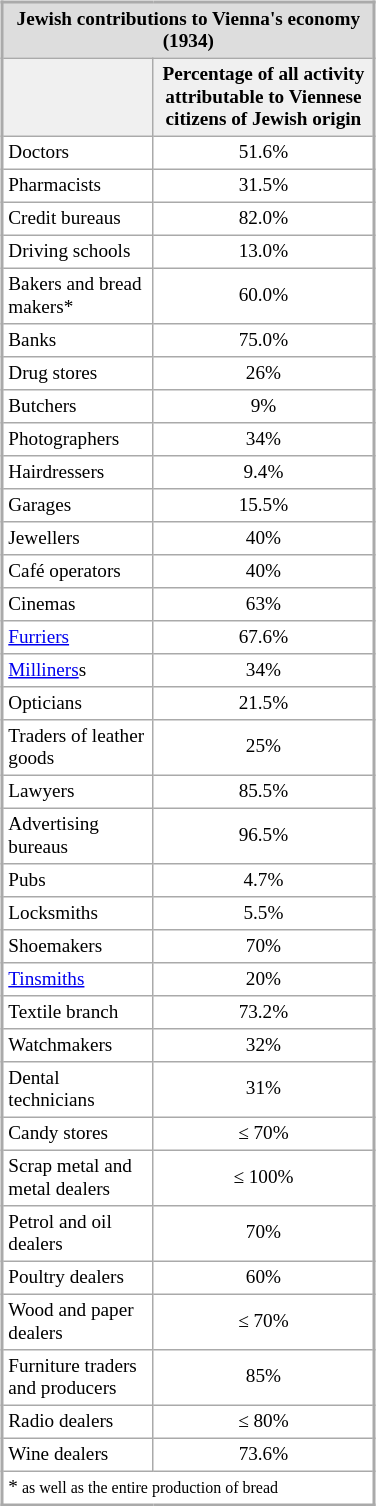<table cellpadding="3" cellspacing="0" width=250 align="right" rules="all" style="margin: 1em; background: #ffffff; border: 2px solid #aaa; font-size: 80%;">
<tr bgcolor=#DDDDDD>
<td colspan=8 align="center"><strong>Jewish contributions to Vienna's economy (1934)</strong></td>
</tr>
<tr bgcolor=#f0f0f0 align="center">
<th> </th>
<th>Percentage of all activity attributable to Viennese citizens of Jewish origin</th>
</tr>
<tr align="center">
<td align="left">Doctors</td>
<td>51.6%</td>
</tr>
<tr align="center">
<td align="left">Pharmacists</td>
<td>31.5%</td>
</tr>
<tr align="center">
<td align="left">Credit bureaus</td>
<td>82.0%</td>
</tr>
<tr align="center">
<td align="left">Driving schools</td>
<td>13.0%</td>
</tr>
<tr align="center">
<td align="left">Bakers and bread makers*</td>
<td>60.0%</td>
</tr>
<tr align="center">
<td align="left">Banks</td>
<td>75.0%</td>
</tr>
<tr align="center">
<td align="left">Drug stores</td>
<td>26%</td>
</tr>
<tr align="center">
<td align="left">Butchers</td>
<td>9%</td>
</tr>
<tr align="center">
<td align="left">Photographers</td>
<td>34%</td>
</tr>
<tr align="center">
<td align="left">Hairdressers</td>
<td>9.4%</td>
</tr>
<tr align="center">
<td align="left">Garages</td>
<td>15.5%</td>
</tr>
<tr align="center">
<td align="left">Jewellers</td>
<td>40%</td>
</tr>
<tr align="center">
<td align="left">Café operators</td>
<td>40%</td>
</tr>
<tr align="center">
<td align="left">Cinemas</td>
<td>63%</td>
</tr>
<tr align="center">
<td align="left"><a href='#'>Furriers</a></td>
<td>67.6%</td>
</tr>
<tr align="center">
<td align="left"><a href='#'>Milliners</a>s</td>
<td>34%</td>
</tr>
<tr align="center">
<td align="left">Opticians</td>
<td>21.5%</td>
</tr>
<tr align="center">
<td align="left">Traders of leather goods</td>
<td>25%</td>
</tr>
<tr align="center">
<td align="left">Lawyers</td>
<td>85.5%</td>
</tr>
<tr align="center">
<td align="left">Advertising bureaus</td>
<td>96.5%</td>
</tr>
<tr align="center">
<td align="left">Pubs</td>
<td>4.7%</td>
</tr>
<tr align="center">
<td align="left">Locksmiths</td>
<td>5.5%</td>
</tr>
<tr align="center">
<td align="left">Shoemakers</td>
<td>70%</td>
</tr>
<tr align="center">
<td align="left"><a href='#'>Tinsmiths</a></td>
<td>20%</td>
</tr>
<tr align="center">
<td align="left">Textile branch</td>
<td>73.2%</td>
</tr>
<tr align="center">
<td align="left">Watchmakers</td>
<td>32%</td>
</tr>
<tr align="center">
<td align="left">Dental technicians</td>
<td>31%</td>
</tr>
<tr align="center">
<td align="left">Candy stores</td>
<td>≤ 70%</td>
</tr>
<tr align="center">
<td align="left">Scrap metal and metal dealers</td>
<td>≤ 100%</td>
</tr>
<tr align="center">
<td align="left">Petrol and oil dealers</td>
<td>70%</td>
</tr>
<tr align="center">
<td align="left">Poultry dealers</td>
<td>60%</td>
</tr>
<tr align="center">
<td align="left">Wood and paper dealers</td>
<td>≤ 70%</td>
</tr>
<tr align="center">
<td align="left">Furniture traders and producers</td>
<td>85%</td>
</tr>
<tr align="center">
<td align="left">Radio dealers</td>
<td>≤ 80%</td>
</tr>
<tr align="center">
<td align="left">Wine dealers</td>
<td>73.6%</td>
</tr>
<tr>
<td colspan="4">*<small> as well as the entire production of bread</small></td>
</tr>
</table>
